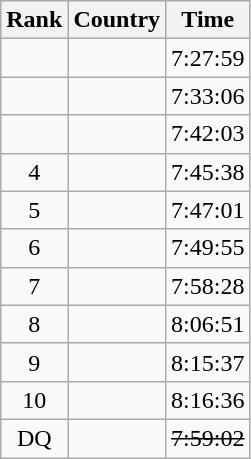<table class="wikitable sortable" style="text-align:center">
<tr>
<th>Rank</th>
<th>Country</th>
<th>Time</th>
</tr>
<tr>
<td></td>
<td align=left></td>
<td>7:27:59</td>
</tr>
<tr>
<td></td>
<td align=left></td>
<td>7:33:06</td>
</tr>
<tr>
<td></td>
<td align=left></td>
<td>7:42:03</td>
</tr>
<tr>
<td>4</td>
<td align=left></td>
<td>7:45:38</td>
</tr>
<tr>
<td>5</td>
<td align=left></td>
<td>7:47:01</td>
</tr>
<tr>
<td>6</td>
<td align=left></td>
<td>7:49:55</td>
</tr>
<tr>
<td>7</td>
<td align=left></td>
<td>7:58:28</td>
</tr>
<tr>
<td>8</td>
<td align=left></td>
<td>8:06:51</td>
</tr>
<tr>
<td>9</td>
<td align=left></td>
<td>8:15:37</td>
</tr>
<tr>
<td>10</td>
<td align=left></td>
<td>8:16:36</td>
</tr>
<tr>
<td>DQ</td>
<td align=left></td>
<td><s>7:59:02</s></td>
</tr>
</table>
